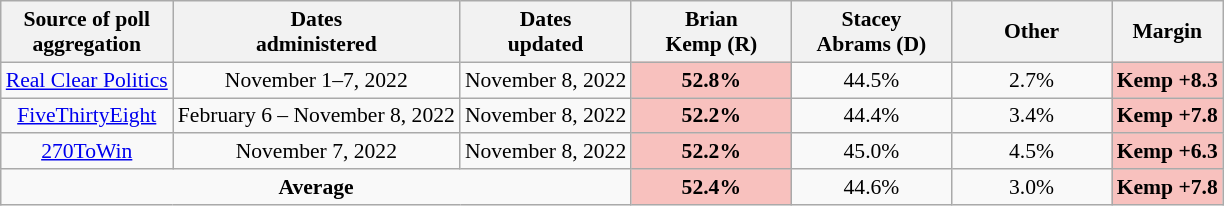<table class="wikitable sortable" style="text-align:center;font-size:90%;line-height:17px">
<tr>
<th>Source of poll<br>aggregation</th>
<th>Dates<br>administered</th>
<th>Dates<br>updated</th>
<th style="width:100px;">Brian<br>Kemp (R)</th>
<th style="width:100px;">Stacey<br>Abrams (D)</th>
<th style="width:100px;">Other<br></th>
<th>Margin</th>
</tr>
<tr>
<td><a href='#'>Real Clear Politics</a></td>
<td>November 1–7, 2022</td>
<td>November 8, 2022</td>
<td style="background: rgb(248, 193, 190);"><strong>52.8%</strong></td>
<td>44.5%</td>
<td>2.7%</td>
<td style="background: rgb(248, 193, 190);"><strong>Kemp +8.3</strong></td>
</tr>
<tr>
<td><a href='#'>FiveThirtyEight</a></td>
<td>February 6 – November 8, 2022</td>
<td>November 8, 2022</td>
<td style="background: rgb(248, 193, 190);"><strong>52.2%</strong></td>
<td>44.4%</td>
<td>3.4%</td>
<td style="background: rgb(248, 193, 190);"><strong>Kemp +7.8</strong></td>
</tr>
<tr>
<td><a href='#'>270ToWin</a></td>
<td>November 7, 2022</td>
<td>November 8, 2022</td>
<td style="background: rgb(248, 193, 190);"><strong>52.2%</strong></td>
<td>45.0%</td>
<td>4.5%</td>
<td style="background: rgb(248, 193, 190);"><strong>Kemp +6.3</strong></td>
</tr>
<tr>
<td colspan="3"><strong>Average</strong></td>
<td style="background: rgb(248, 193, 190);"><strong>52.4%</strong></td>
<td>44.6%</td>
<td>3.0%</td>
<td style="background: rgb(248, 193, 190);"><strong>Kemp +7.8</strong></td>
</tr>
</table>
